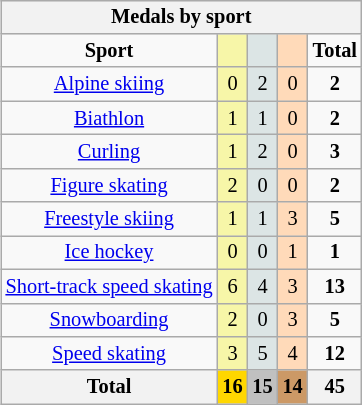<table class="wikitable" style=font-size:85%;float:right;text-align:center>
<tr style="background:#efefef;">
<th colspan=5><strong>Medals by sport</strong></th>
</tr>
<tr align=center>
<td><strong>Sport</strong></td>
<td bgcolor=#f7f6a8></td>
<td bgcolor=#dce5e5></td>
<td bgcolor=#ffdab9></td>
<td><strong>Total</strong></td>
</tr>
<tr>
<td><a href='#'>Alpine skiing</a></td>
<td bgcolor=F7F6A8>0</td>
<td bgcolor=DCE5E5>2</td>
<td bgcolor=FFDAB9>0</td>
<td><strong>2</strong></td>
</tr>
<tr>
<td><a href='#'>Biathlon</a></td>
<td bgcolor=F7F6A8>1</td>
<td bgcolor=DCE5E5>1</td>
<td bgcolor=FFDAB9>0</td>
<td><strong>2</strong></td>
</tr>
<tr>
<td><a href='#'>Curling</a></td>
<td bgcolor=F7F6A8>1</td>
<td bgcolor=DCE5E5>2</td>
<td bgcolor=FFDAB9>0</td>
<td><strong>3</strong></td>
</tr>
<tr>
<td><a href='#'>Figure skating</a></td>
<td bgcolor=F7F6A8>2</td>
<td bgcolor=DCE5E5>0</td>
<td bgcolor=FFDAB9>0</td>
<td><strong>2</strong></td>
</tr>
<tr>
<td><a href='#'>Freestyle skiing</a></td>
<td bgcolor=F7F6A8>1</td>
<td bgcolor=DCE5E5>1</td>
<td bgcolor=FFDAB9>3</td>
<td><strong>5</strong></td>
</tr>
<tr>
<td><a href='#'>Ice hockey</a></td>
<td bgcolor=F7F6A8>0</td>
<td bgcolor=DCE5E5>0</td>
<td bgcolor=FFDAB9>1</td>
<td><strong>1</strong></td>
</tr>
<tr>
<td><a href='#'>Short-track speed skating</a></td>
<td bgcolor=F7F6A8>6</td>
<td bgcolor=DCE5E5>4</td>
<td bgcolor=FFDAB9>3</td>
<td><strong>13</strong></td>
</tr>
<tr>
<td><a href='#'>Snowboarding</a></td>
<td bgcolor=F7F6A8>2</td>
<td bgcolor=DCE5E5>0</td>
<td bgcolor=FFDAB9>3</td>
<td><strong>5</strong></td>
</tr>
<tr>
<td><a href='#'>Speed skating</a></td>
<td bgcolor=F7F6A8>3</td>
<td bgcolor=DCE5E5>5</td>
<td bgcolor=FFDAB9>4</td>
<td><strong>12</strong></td>
</tr>
<tr>
<th><strong>Total</strong></th>
<th style=background:gold><strong>16</strong></th>
<th style=background:silver><strong>15</strong></th>
<th style=background:#c96><strong>14</strong></th>
<th><strong>45</strong></th>
</tr>
</table>
